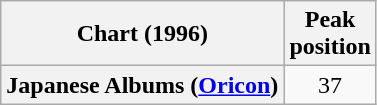<table class="wikitable sortable plainrowheaders" style="text-align:center">
<tr>
<th scope="col">Chart (1996)</th>
<th scope="col">Peak<br>position</th>
</tr>
<tr>
<th scope="row">Japanese Albums (<a href='#'>Oricon</a>)</th>
<td align="center">37</td>
</tr>
</table>
